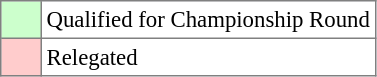<table bgcolor="#f7f8ff" cellpadding="3" cellspacing="0" border="1" style="font-size: 95%; border: gray solid 1px; border-collapse: collapse;text-align:center;">
<tr>
<td style="background: #ccffcc" width="20"></td>
<td bgcolor="#ffffff" align="left">Qualified for Championship Round</td>
</tr>
<tr>
<td style="background: #FFCCCC" width="20"></td>
<td bgcolor="#ffffff" align="left">Relegated</td>
</tr>
</table>
